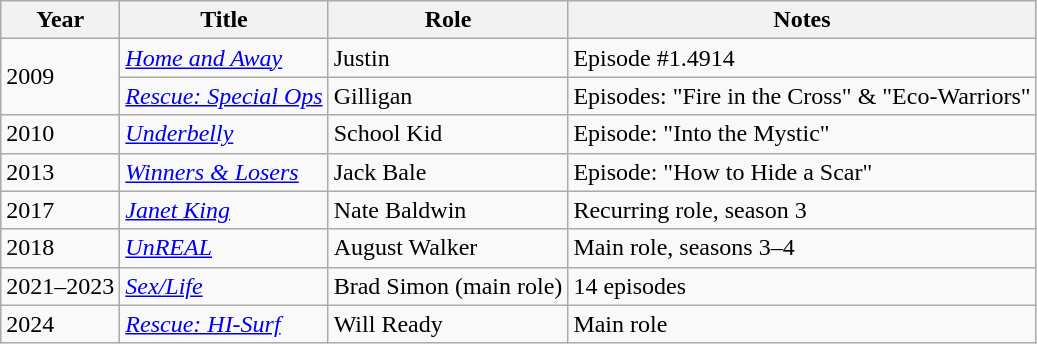<table class="wikitable sortable">
<tr>
<th>Year</th>
<th>Title</th>
<th>Role</th>
<th class="unsortable">Notes</th>
</tr>
<tr>
<td rowspan="2">2009</td>
<td><em><a href='#'>Home and Away</a></em></td>
<td>Justin</td>
<td>Episode #1.4914</td>
</tr>
<tr>
<td><em><a href='#'>Rescue: Special Ops</a></em></td>
<td>Gilligan</td>
<td>Episodes: "Fire in the Cross" & "Eco-Warriors"</td>
</tr>
<tr>
<td>2010</td>
<td><em><a href='#'>Underbelly</a></em></td>
<td>School Kid</td>
<td>Episode: "Into the Mystic"</td>
</tr>
<tr>
<td>2013</td>
<td><em><a href='#'>Winners & Losers</a></em></td>
<td>Jack Bale</td>
<td>Episode: "How to Hide a Scar"</td>
</tr>
<tr>
<td>2017</td>
<td><em><a href='#'>Janet King</a></em></td>
<td>Nate Baldwin</td>
<td>Recurring role, season 3</td>
</tr>
<tr>
<td>2018</td>
<td><em><a href='#'>UnREAL</a></em></td>
<td>August Walker</td>
<td>Main role, seasons 3–4</td>
</tr>
<tr>
<td>2021–2023</td>
<td><em><a href='#'>Sex/Life</a></em></td>
<td>Brad Simon (main role)</td>
<td>14 episodes</td>
</tr>
<tr>
<td>2024</td>
<td><em><a href='#'>Rescue: HI-Surf</a></em></td>
<td>Will Ready</td>
<td>Main role</td>
</tr>
</table>
